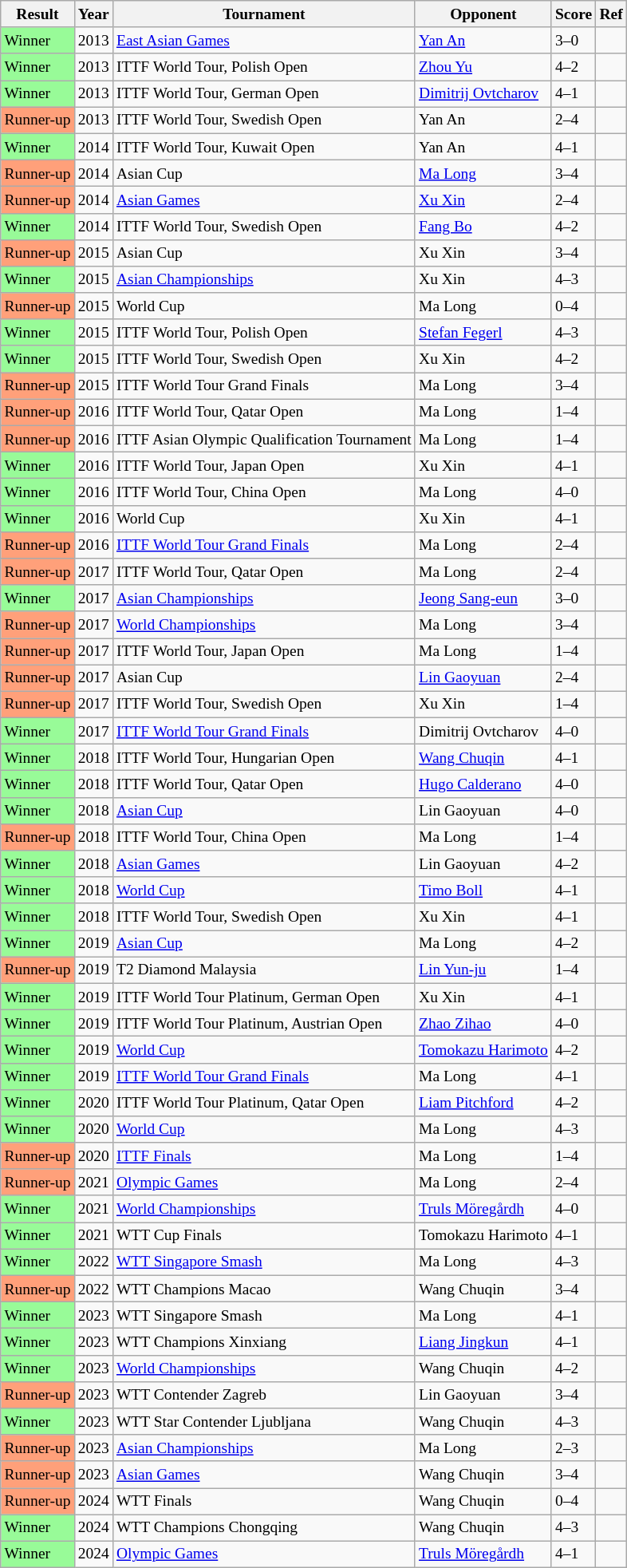<table class="wikitable sortable" style="font-size:small;">
<tr>
<th>Result</th>
<th class="unsortable">Year</th>
<th>Tournament</th>
<th>Opponent</th>
<th>Score</th>
<th class="unsortable">Ref</th>
</tr>
<tr>
<td style="background: #98fb98;">Winner</td>
<td>2013</td>
<td><a href='#'>East Asian Games</a></td>
<td> <a href='#'>Yan An</a></td>
<td>3–0</td>
<td></td>
</tr>
<tr>
<td style="background: #98fb98;">Winner</td>
<td>2013</td>
<td>ITTF World Tour, Polish Open</td>
<td> <a href='#'>Zhou Yu</a></td>
<td>4–2</td>
<td></td>
</tr>
<tr>
<td style="background: #98fb98;">Winner</td>
<td>2013</td>
<td>ITTF World Tour, German Open</td>
<td> <a href='#'>Dimitrij Ovtcharov</a></td>
<td>4–1</td>
<td></td>
</tr>
<tr>
<td style="background: #ffa07a;">Runner-up</td>
<td>2013</td>
<td>ITTF World Tour, Swedish Open</td>
<td> Yan An</td>
<td>2–4</td>
<td></td>
</tr>
<tr>
<td style="background: #98fb98;">Winner</td>
<td>2014</td>
<td>ITTF World Tour, Kuwait Open</td>
<td> Yan An</td>
<td>4–1</td>
<td></td>
</tr>
<tr>
<td style="background: #ffa07a;">Runner-up</td>
<td>2014</td>
<td>Asian Cup</td>
<td> <a href='#'>Ma Long</a></td>
<td>3–4</td>
<td></td>
</tr>
<tr>
<td style="background: #ffa07a;">Runner-up</td>
<td>2014</td>
<td><a href='#'>Asian Games</a></td>
<td> <a href='#'>Xu Xin</a></td>
<td>2–4</td>
<td></td>
</tr>
<tr>
<td style="background: #98fb98;">Winner</td>
<td>2014</td>
<td>ITTF World Tour, Swedish Open</td>
<td> <a href='#'>Fang Bo</a></td>
<td>4–2</td>
<td></td>
</tr>
<tr>
<td style="background: #ffa07a;">Runner-up</td>
<td>2015</td>
<td>Asian Cup</td>
<td> Xu Xin</td>
<td>3–4</td>
<td></td>
</tr>
<tr>
<td style="background: #98fb98;">Winner</td>
<td>2015</td>
<td><a href='#'>Asian Championships</a></td>
<td> Xu Xin</td>
<td>4–3</td>
<td></td>
</tr>
<tr>
<td style="background: #ffa07a;">Runner-up</td>
<td>2015</td>
<td>World Cup</td>
<td> Ma Long</td>
<td>0–4</td>
<td></td>
</tr>
<tr>
<td style="background: #98fb98;">Winner</td>
<td>2015</td>
<td>ITTF World Tour, Polish Open</td>
<td> <a href='#'>Stefan Fegerl</a></td>
<td>4–3</td>
<td></td>
</tr>
<tr>
<td style="background: #98fb98;">Winner</td>
<td>2015</td>
<td>ITTF World Tour, Swedish Open</td>
<td> Xu Xin</td>
<td>4–2</td>
<td></td>
</tr>
<tr>
<td style="background: #ffa07a;">Runner-up</td>
<td>2015</td>
<td>ITTF World Tour Grand Finals</td>
<td> Ma Long</td>
<td>3–4</td>
<td></td>
</tr>
<tr>
<td style="background: #ffa07a;">Runner-up</td>
<td>2016</td>
<td>ITTF World Tour, Qatar Open</td>
<td> Ma Long</td>
<td>1–4</td>
<td></td>
</tr>
<tr>
<td style="background: #ffa07a;">Runner-up</td>
<td>2016</td>
<td>ITTF Asian Olympic Qualification Tournament</td>
<td> Ma Long</td>
<td>1–4</td>
<td></td>
</tr>
<tr>
<td style="background: #98fb98;">Winner</td>
<td>2016</td>
<td>ITTF World Tour, Japan Open</td>
<td> Xu Xin</td>
<td>4–1</td>
<td></td>
</tr>
<tr>
<td style="background: #98fb98;">Winner</td>
<td>2016</td>
<td>ITTF World Tour, China Open</td>
<td> Ma Long</td>
<td>4–0</td>
<td></td>
</tr>
<tr>
<td style="background: #98fb98;">Winner</td>
<td>2016</td>
<td>World Cup</td>
<td> Xu Xin</td>
<td>4–1</td>
<td></td>
</tr>
<tr>
<td style="background: #ffa07a;">Runner-up</td>
<td>2016</td>
<td><a href='#'>ITTF World Tour Grand Finals</a></td>
<td> Ma Long</td>
<td>2–4</td>
<td></td>
</tr>
<tr>
<td style="background: #ffa07a;">Runner-up</td>
<td>2017</td>
<td>ITTF World Tour, Qatar Open</td>
<td> Ma Long</td>
<td>2–4</td>
<td></td>
</tr>
<tr>
<td style="background: #98fb98;">Winner</td>
<td>2017</td>
<td><a href='#'>Asian Championships</a></td>
<td> <a href='#'>Jeong Sang-eun</a></td>
<td>3–0</td>
<td></td>
</tr>
<tr>
<td style="background: #ffa07a;">Runner-up</td>
<td>2017</td>
<td><a href='#'>World Championships</a></td>
<td> Ma Long</td>
<td>3–4</td>
<td></td>
</tr>
<tr>
<td style="background: #ffa07a;">Runner-up</td>
<td>2017</td>
<td>ITTF World Tour, Japan Open</td>
<td> Ma Long</td>
<td>1–4</td>
<td></td>
</tr>
<tr>
<td style="background: #ffa07a;">Runner-up</td>
<td>2017</td>
<td>Asian Cup</td>
<td> <a href='#'>Lin Gaoyuan</a></td>
<td>2–4</td>
<td></td>
</tr>
<tr>
<td style="background: #ffa07a;">Runner-up</td>
<td>2017</td>
<td>ITTF World Tour, Swedish Open</td>
<td> Xu Xin</td>
<td>1–4</td>
<td></td>
</tr>
<tr>
<td style="background: #98fb98;">Winner</td>
<td>2017</td>
<td><a href='#'>ITTF World Tour Grand Finals</a></td>
<td> Dimitrij Ovtcharov</td>
<td>4–0</td>
<td></td>
</tr>
<tr>
<td style="background: #98fb98;">Winner</td>
<td>2018</td>
<td>ITTF World Tour, Hungarian Open</td>
<td> <a href='#'>Wang Chuqin</a></td>
<td>4–1</td>
<td></td>
</tr>
<tr>
<td style="background: #98fb98;">Winner</td>
<td>2018</td>
<td>ITTF World Tour, Qatar Open</td>
<td> <a href='#'>Hugo Calderano</a></td>
<td>4–0</td>
<td></td>
</tr>
<tr>
<td style="background: #98fb98;">Winner</td>
<td>2018</td>
<td><a href='#'>Asian Cup</a></td>
<td> Lin Gaoyuan</td>
<td>4–0</td>
<td></td>
</tr>
<tr>
<td style="background: #ffa07a;">Runner-up</td>
<td>2018</td>
<td>ITTF World Tour, China Open</td>
<td> Ma Long</td>
<td>1–4</td>
<td></td>
</tr>
<tr>
<td style="background: #98fb98;">Winner</td>
<td>2018</td>
<td><a href='#'>Asian Games</a></td>
<td> Lin Gaoyuan</td>
<td>4–2</td>
<td></td>
</tr>
<tr>
<td style="background: #98fb98;">Winner</td>
<td>2018</td>
<td><a href='#'>World Cup</a></td>
<td> <a href='#'>Timo Boll</a></td>
<td>4–1</td>
<td></td>
</tr>
<tr>
<td style="background: #98fb98;">Winner</td>
<td>2018</td>
<td>ITTF World Tour, Swedish Open</td>
<td> Xu Xin</td>
<td>4–1</td>
<td></td>
</tr>
<tr>
<td style="background: #98fb98;">Winner</td>
<td>2019</td>
<td><a href='#'>Asian Cup</a></td>
<td> Ma Long</td>
<td>4–2</td>
<td></td>
</tr>
<tr>
<td style="background: #ffa07a;">Runner-up</td>
<td>2019</td>
<td>T2 Diamond Malaysia</td>
<td> <a href='#'>Lin Yun-ju</a></td>
<td>1–4</td>
<td></td>
</tr>
<tr>
<td style="background: #98fb98;">Winner</td>
<td>2019</td>
<td>ITTF World Tour Platinum, German Open</td>
<td> Xu Xin</td>
<td>4–1</td>
<td></td>
</tr>
<tr>
<td style="background: #98fb98;">Winner</td>
<td>2019</td>
<td>ITTF World Tour Platinum, Austrian Open</td>
<td> <a href='#'>Zhao Zihao</a></td>
<td>4–0</td>
<td></td>
</tr>
<tr>
<td style="background: #98fb98;">Winner</td>
<td>2019</td>
<td><a href='#'>World Cup</a></td>
<td> <a href='#'>Tomokazu Harimoto</a></td>
<td>4–2</td>
<td></td>
</tr>
<tr>
<td style="background: #98fb98;">Winner</td>
<td>2019</td>
<td><a href='#'>ITTF World Tour Grand Finals</a></td>
<td> Ma Long</td>
<td>4–1</td>
<td></td>
</tr>
<tr>
<td style="background: #98fb98;">Winner</td>
<td>2020</td>
<td>ITTF World Tour Platinum, Qatar Open</td>
<td> <a href='#'>Liam Pitchford</a></td>
<td>4–2</td>
<td></td>
</tr>
<tr>
<td style="background: #98fb98;">Winner</td>
<td>2020</td>
<td><a href='#'>World Cup</a></td>
<td> Ma Long</td>
<td>4–3</td>
<td></td>
</tr>
<tr>
<td style="background: #ffa07a;">Runner-up</td>
<td>2020</td>
<td><a href='#'>ITTF Finals</a></td>
<td> Ma Long</td>
<td>1–4</td>
<td></td>
</tr>
<tr>
<td style="background: #ffa07a;">Runner-up</td>
<td>2021</td>
<td><a href='#'>Olympic Games</a></td>
<td> Ma Long</td>
<td>2–4</td>
<td></td>
</tr>
<tr>
<td style="background: #98fb98;">Winner</td>
<td>2021</td>
<td><a href='#'>World Championships</a></td>
<td> <a href='#'>Truls Möregårdh</a></td>
<td>4–0</td>
<td></td>
</tr>
<tr>
<td style="background: #98fb98;">Winner</td>
<td>2021</td>
<td>WTT Cup Finals</td>
<td> Tomokazu Harimoto</td>
<td>4–1</td>
<td></td>
</tr>
<tr>
<td style="background: #98fb98;">Winner</td>
<td>2022</td>
<td><a href='#'>WTT Singapore Smash</a></td>
<td> Ma Long</td>
<td>4–3</td>
<td></td>
</tr>
<tr>
<td style="background: #ffa07a;">Runner-up</td>
<td>2022</td>
<td>WTT Champions Macao</td>
<td> Wang Chuqin</td>
<td>3–4</td>
<td></td>
</tr>
<tr>
<td style="background: #98fb98;">Winner</td>
<td>2023</td>
<td>WTT Singapore Smash</td>
<td> Ma Long</td>
<td>4–1</td>
<td></td>
</tr>
<tr>
<td style="background: #98fb98;">Winner</td>
<td>2023</td>
<td>WTT Champions Xinxiang</td>
<td> <a href='#'>Liang Jingkun</a></td>
<td>4–1</td>
<td></td>
</tr>
<tr>
<td style="background: #98fb98;">Winner</td>
<td>2023</td>
<td><a href='#'>World Championships</a></td>
<td> Wang Chuqin</td>
<td>4–2</td>
<td></td>
</tr>
<tr>
<td style="background: #ffa07a;">Runner-up</td>
<td>2023</td>
<td>WTT Contender Zagreb</td>
<td> Lin Gaoyuan</td>
<td>3–4</td>
<td></td>
</tr>
<tr>
<td style="background: #98fb98;">Winner</td>
<td>2023</td>
<td>WTT Star Contender Ljubljana</td>
<td> Wang Chuqin</td>
<td>4–3</td>
<td></td>
</tr>
<tr>
<td style="background: #ffa07a;">Runner-up</td>
<td>2023</td>
<td><a href='#'>Asian Championships</a></td>
<td> Ma Long</td>
<td>2–3</td>
<td></td>
</tr>
<tr>
<td style="background: #ffa07a;">Runner-up</td>
<td>2023</td>
<td><a href='#'>Asian Games</a></td>
<td> Wang Chuqin</td>
<td>3–4</td>
<td></td>
</tr>
<tr>
<td style="background: #ffa07a;">Runner-up</td>
<td>2024</td>
<td>WTT Finals</td>
<td> Wang Chuqin</td>
<td>0–4</td>
<td></td>
</tr>
<tr>
<td style="background: #98fb98;">Winner</td>
<td>2024</td>
<td>WTT Champions Chongqing</td>
<td> Wang Chuqin</td>
<td>4–3</td>
<td></td>
</tr>
<tr>
<td style="background: #98fb98;">Winner</td>
<td>2024</td>
<td><a href='#'>Olympic Games</a></td>
<td> <a href='#'>Truls Möregårdh</a></td>
<td>4–1</td>
<td></td>
</tr>
</table>
